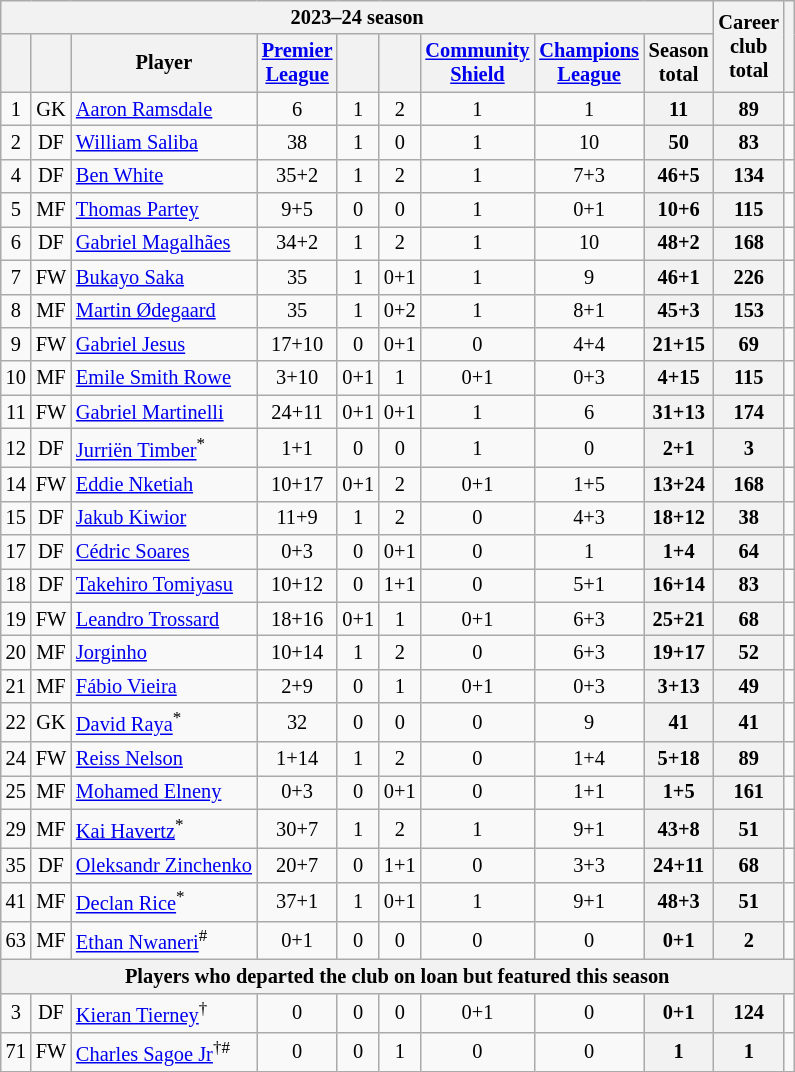<table class="wikitable sortable" style="text-align:center; font-size:85%;">
<tr>
<th colspan="9">2023–24 season</th>
<th rowspan="2">Career<br>club<br>total</th>
<th rowspan="2" class="unsortable"></th>
</tr>
<tr>
<th></th>
<th></th>
<th>Player</th>
<th><a href='#'>Premier<br>League</a></th>
<th></th>
<th></th>
<th><a href='#'>Community<br>Shield</a></th>
<th><a href='#'>Champions<br>League</a></th>
<th>Season<br>total</th>
</tr>
<tr>
<td>1</td>
<td>GK</td>
<td style="text-align:left;" data-sort-value="Rams"> <a href='#'>Aaron Ramsdale</a></td>
<td>6</td>
<td>1</td>
<td>2</td>
<td>1</td>
<td>1</td>
<th>11</th>
<th>89</th>
<td></td>
</tr>
<tr>
<td>2</td>
<td>DF</td>
<td style="text-align:left;" data-sort-value="Sali"> <a href='#'>William Saliba</a></td>
<td>38</td>
<td>1</td>
<td>0</td>
<td>1</td>
<td>10</td>
<th>50</th>
<th>83</th>
<td></td>
</tr>
<tr>
<td>4</td>
<td>DF</td>
<td style="text-align:left;" data-sort-value="Whit"> <a href='#'>Ben White</a></td>
<td>35+2</td>
<td>1</td>
<td>2</td>
<td>1</td>
<td>7+3</td>
<th>46+5</th>
<th>134</th>
<td></td>
</tr>
<tr>
<td>5</td>
<td>MF</td>
<td style="text-align:left;" data-sort-value="Part"> <a href='#'>Thomas Partey</a></td>
<td>9+5</td>
<td>0</td>
<td>0</td>
<td>1</td>
<td>0+1</td>
<th>10+6</th>
<th>115</th>
<td></td>
</tr>
<tr>
<td>6</td>
<td>DF</td>
<td style="text-align:left;" data-sort-value="Maga"> <a href='#'>Gabriel Magalhães</a></td>
<td>34+2</td>
<td>1</td>
<td>2</td>
<td>1</td>
<td>10</td>
<th>48+2</th>
<th>168</th>
<td></td>
</tr>
<tr>
<td>7</td>
<td>FW</td>
<td style="text-align:left;" data-sort-value="Saka"> <a href='#'>Bukayo Saka</a></td>
<td>35</td>
<td>1</td>
<td>0+1</td>
<td>1</td>
<td>9</td>
<th>46+1</th>
<th>226</th>
<td></td>
</tr>
<tr>
<td>8</td>
<td>MF</td>
<td style="text-align:left;" data-sort-value="Odeg"> <a href='#'>Martin Ødegaard</a></td>
<td>35</td>
<td>1</td>
<td>0+2</td>
<td>1</td>
<td>8+1</td>
<th>45+3</th>
<th>153</th>
<td></td>
</tr>
<tr>
<td>9</td>
<td>FW</td>
<td style="text-align:left;" data-sort-value="Jesu"> <a href='#'>Gabriel Jesus</a></td>
<td>17+10</td>
<td>0</td>
<td>0+1</td>
<td>0</td>
<td>4+4</td>
<th>21+15</th>
<th>69</th>
<td></td>
</tr>
<tr>
<td>10</td>
<td>MF</td>
<td style="text-align:left;" data-sort-value="Smit"> <a href='#'>Emile Smith Rowe</a></td>
<td>3+10</td>
<td>0+1</td>
<td>1</td>
<td>0+1</td>
<td>0+3</td>
<th>4+15</th>
<th>115</th>
<td></td>
</tr>
<tr>
<td>11</td>
<td>FW</td>
<td style="text-align:left;" data-sort-value="Mart"> <a href='#'>Gabriel Martinelli</a></td>
<td>24+11</td>
<td>0+1</td>
<td>0+1</td>
<td>1</td>
<td>6</td>
<th>31+13</th>
<th>174</th>
<td></td>
</tr>
<tr>
<td>12</td>
<td>DF</td>
<td style="text-align:left;" data-sort-value="Timb"> <a href='#'>Jurriën Timber</a><sup>*</sup></td>
<td>1+1</td>
<td>0</td>
<td>0</td>
<td>1</td>
<td>0</td>
<th>2+1</th>
<th>3</th>
<td></td>
</tr>
<tr>
<td>14</td>
<td>FW</td>
<td style="text-align:left;" data-sort-value="Nket"> <a href='#'>Eddie Nketiah</a></td>
<td>10+17</td>
<td>0+1</td>
<td>2</td>
<td>0+1</td>
<td>1+5</td>
<th>13+24</th>
<th>168</th>
<td></td>
</tr>
<tr>
<td>15</td>
<td>DF</td>
<td style="text-align:left;" data-sort-value="Kiwi"> <a href='#'>Jakub Kiwior</a></td>
<td>11+9</td>
<td>1</td>
<td>2</td>
<td>0</td>
<td>4+3</td>
<th>18+12</th>
<th>38</th>
<td></td>
</tr>
<tr>
<td>17</td>
<td>DF</td>
<td style="text-align:left;" data-sort-value="Soar"> <a href='#'>Cédric Soares</a></td>
<td>0+3</td>
<td>0</td>
<td>0+1</td>
<td>0</td>
<td>1</td>
<th>1+4</th>
<th>64</th>
<td></td>
</tr>
<tr>
<td>18</td>
<td>DF</td>
<td style="text-align:left;" data-sort-value="Tomi"> <a href='#'>Takehiro Tomiyasu</a></td>
<td>10+12</td>
<td>0</td>
<td>1+1</td>
<td>0</td>
<td>5+1</td>
<th>16+14</th>
<th>83</th>
<td></td>
</tr>
<tr>
<td>19</td>
<td>FW</td>
<td style="text-align:left;" data-sort-value="Tros"> <a href='#'>Leandro Trossard</a></td>
<td>18+16</td>
<td>0+1</td>
<td>1</td>
<td>0+1</td>
<td>6+3</td>
<th>25+21</th>
<th>68</th>
<td></td>
</tr>
<tr>
<td>20</td>
<td>MF</td>
<td style="text-align:left;" data-sort-value="Jorg"> <a href='#'>Jorginho</a></td>
<td>10+14</td>
<td>1</td>
<td>2</td>
<td>0</td>
<td>6+3</td>
<th>19+17</th>
<th>52</th>
<td></td>
</tr>
<tr>
<td>21</td>
<td>MF</td>
<td style="text-align:left;" data-sort-value="Viei"> <a href='#'>Fábio Vieira</a></td>
<td>2+9</td>
<td>0</td>
<td>1</td>
<td>0+1</td>
<td>0+3</td>
<th>3+13</th>
<th>49</th>
<td></td>
</tr>
<tr>
<td>22</td>
<td>GK</td>
<td style="text-align:left;" data-sort-value="Raya"> <a href='#'>David Raya</a><sup>*</sup></td>
<td>32</td>
<td>0</td>
<td>0</td>
<td>0</td>
<td>9</td>
<th>41</th>
<th>41</th>
<td></td>
</tr>
<tr>
<td>24</td>
<td>FW</td>
<td style="text-align:left;" data-sort-value="Nels"> <a href='#'>Reiss Nelson</a></td>
<td>1+14</td>
<td>1</td>
<td>2</td>
<td>0</td>
<td>1+4</td>
<th>5+18</th>
<th>89</th>
<td></td>
</tr>
<tr>
<td>25</td>
<td>MF</td>
<td style="text-align:left;" data-sort-value="Elne"> <a href='#'>Mohamed Elneny</a></td>
<td>0+3</td>
<td>0</td>
<td>0+1</td>
<td>0</td>
<td>1+1</td>
<th>1+5</th>
<th>161</th>
<td></td>
</tr>
<tr>
<td>29</td>
<td>MF</td>
<td style="text-align:left;" data-sort-value="Have"> <a href='#'>Kai Havertz</a><sup>*</sup></td>
<td>30+7</td>
<td>1</td>
<td>2</td>
<td>1</td>
<td>9+1</td>
<th>43+8</th>
<th>51</th>
<td></td>
</tr>
<tr>
<td>35</td>
<td>DF</td>
<td style="text-align:left;" data-sort-value="Zinc"> <a href='#'>Oleksandr Zinchenko</a></td>
<td>20+7</td>
<td>0</td>
<td>1+1</td>
<td>0</td>
<td>3+3</td>
<th>24+11</th>
<th>68</th>
<td></td>
</tr>
<tr>
<td>41</td>
<td>MF</td>
<td style="text-align:left;" data-sort-value="Rice"> <a href='#'>Declan Rice</a><sup>*</sup></td>
<td>37+1</td>
<td>1</td>
<td>0+1</td>
<td>1</td>
<td>9+1</td>
<th>48+3</th>
<th>51</th>
<td></td>
</tr>
<tr>
<td>63</td>
<td>MF</td>
<td style="text-align:left;" data-sort-value="Nwan"> <a href='#'>Ethan Nwaneri</a><sup>#</sup></td>
<td>0+1</td>
<td>0</td>
<td>0</td>
<td>0</td>
<td>0</td>
<th>0+1</th>
<th>2</th>
<td></td>
</tr>
<tr>
<th colspan="11">Players who departed the club on loan but featured this season</th>
</tr>
<tr>
<td>3</td>
<td>DF</td>
<td style="text-align:left;" data-sort-value="Tier"> <a href='#'>Kieran Tierney</a><sup>†</sup></td>
<td>0</td>
<td>0</td>
<td>0</td>
<td>0+1</td>
<td>0</td>
<th>0+1</th>
<th>124</th>
<td></td>
</tr>
<tr>
<td>71</td>
<td>FW</td>
<td style="text-align:left;" data-sort-value="Sago"> <a href='#'>Charles Sagoe Jr</a><sup>†#</sup></td>
<td>0</td>
<td>0</td>
<td>1</td>
<td>0</td>
<td>0</td>
<th>1</th>
<th>1</th>
<td></td>
</tr>
</table>
